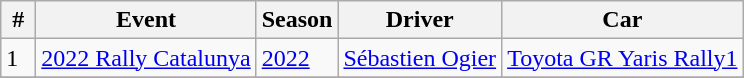<table class="wikitable">
<tr>
<th> # </th>
<th>Event</th>
<th>Season</th>
<th>Driver</th>
<th>Car</th>
</tr>
<tr>
<td>1</td>
<td> <a href='#'>2022 Rally Catalunya</a></td>
<td><a href='#'>2022</a></td>
<td> <a href='#'>Sébastien Ogier</a></td>
<td><a href='#'>Toyota GR Yaris Rally1</a></td>
</tr>
<tr>
</tr>
</table>
